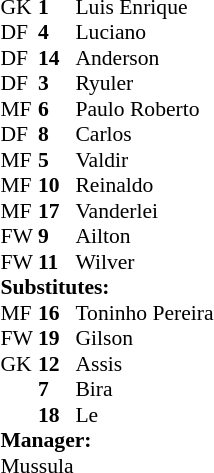<table cellspacing="0" cellpadding="0" style="font-size:90%; margin:0.2em auto;">
<tr>
<th width="25"></th>
<th width="25"></th>
</tr>
<tr>
<td>GK</td>
<td><strong>1</strong></td>
<td> Luis Enrique</td>
</tr>
<tr>
<td>DF</td>
<td><strong>4</strong></td>
<td> Luciano</td>
<td></td>
<td></td>
</tr>
<tr>
<td>DF</td>
<td><strong>14</strong></td>
<td> Anderson</td>
</tr>
<tr>
<td>DF</td>
<td><strong>3</strong></td>
<td> Ryuler</td>
</tr>
<tr>
<td>MF</td>
<td><strong>6</strong></td>
<td> Paulo Roberto</td>
</tr>
<tr>
<td>DF</td>
<td><strong>8</strong></td>
<td> Carlos</td>
</tr>
<tr>
<td>MF</td>
<td><strong>5</strong></td>
<td> Valdir</td>
</tr>
<tr>
<td>MF</td>
<td><strong>10</strong></td>
<td> Reinaldo</td>
</tr>
<tr>
<td>MF</td>
<td><strong>17</strong></td>
<td> Vanderlei</td>
<td></td>
<td></td>
</tr>
<tr>
<td>FW</td>
<td><strong>9</strong></td>
<td> Ailton</td>
</tr>
<tr>
<td>FW</td>
<td><strong>11</strong></td>
<td> Wilver</td>
</tr>
<tr>
<td colspan=3><strong>Substitutes:</strong></td>
</tr>
<tr>
<td>MF</td>
<td><strong>16</strong></td>
<td> Toninho Pereira</td>
<td></td>
<td></td>
</tr>
<tr>
<td>FW</td>
<td><strong>19</strong></td>
<td> Gilson</td>
<td></td>
<td></td>
</tr>
<tr>
<td>GK</td>
<td><strong>12</strong></td>
<td> Assis</td>
</tr>
<tr>
<td></td>
<td><strong>7</strong></td>
<td> Bira</td>
</tr>
<tr>
<td></td>
<td><strong>18</strong></td>
<td> Le</td>
</tr>
<tr>
<td colspan=3><strong>Manager:</strong></td>
</tr>
<tr>
<td colspan=4> Mussula</td>
</tr>
</table>
